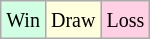<table class="wikitable">
<tr>
<td style="background:#d0ffe3;"><small>Win</small></td>
<td style="background:#ffd;"><small>Draw</small></td>
<td style="background:#ffd0e3;"><small>Loss</small></td>
</tr>
</table>
